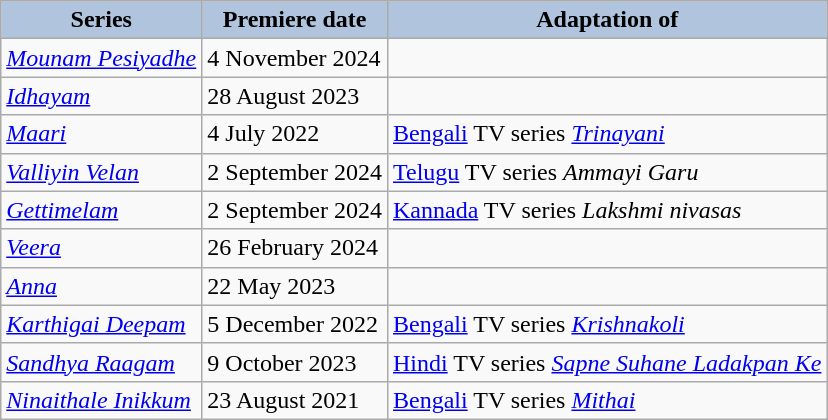<table class="wikitable sortable">
<tr>
<th style="background:LightSteelBlue;">Series</th>
<th style="background:LightSteelBlue;">Premiere date</th>
<th style="background:LightSteelBlue;">Adaptation of</th>
</tr>
<tr>
<td><em><a href='#'>Mounam Pesiyadhe</a></em></td>
<td>4 November 2024</td>
<td></td>
</tr>
<tr>
<td><em><a href='#'>Idhayam</a></em></td>
<td>28 August 2023</td>
<td></td>
</tr>
<tr>
<td><em><a href='#'>Maari</a></em></td>
<td>4 July 2022</td>
<td><a href='#'>Bengali</a> TV series <em><a href='#'>Trinayani</a></em></td>
</tr>
<tr>
<td><em><a href='#'>Valliyin Velan</a></em></td>
<td>2 September 2024</td>
<td><a href='#'>Telugu</a> TV series <em>Ammayi Garu</em></td>
</tr>
<tr>
<td><em><a href='#'>Gettimelam</a></em></td>
<td>2 September 2024</td>
<td><a href='#'>Kannada</a> TV series <em>Lakshmi nivasas</em></td>
</tr>
<tr>
<td><em><a href='#'>Veera</a></em></td>
<td>26 February 2024</td>
<td></td>
</tr>
<tr>
<td><em><a href='#'>Anna</a></em></td>
<td>22 May 2023</td>
<td></td>
</tr>
<tr>
<td><em><a href='#'>Karthigai Deepam</a></em></td>
<td>5 December 2022</td>
<td><a href='#'>Bengali</a> TV series <em><a href='#'>Krishnakoli</a></em></td>
</tr>
<tr>
<td><em><a href='#'>Sandhya Raagam</a></em></td>
<td>9 October 2023</td>
<td><a href='#'>Hindi</a> TV series <em><a href='#'>Sapne Suhane Ladakpan Ke</a></em></td>
</tr>
<tr>
<td><em><a href='#'>Ninaithale Inikkum</a></em></td>
<td>23 August 2021</td>
<td><a href='#'>Bengali</a> TV series <em><a href='#'>Mithai</a></em></td>
</tr>
</table>
